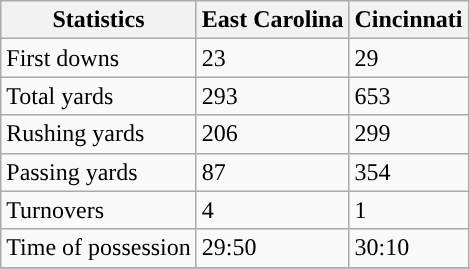<table class="wikitable">
<tr>
<th>Statistics</th>
<th>East Carolina</th>
<th>Cincinnati</th>
</tr>
<tr>
<td>First downs</td>
<td>23</td>
<td>29</td>
</tr>
<tr>
<td>Total yards</td>
<td>293</td>
<td>653</td>
</tr>
<tr>
<td>Rushing yards</td>
<td>206</td>
<td>299</td>
</tr>
<tr>
<td>Passing yards</td>
<td>87</td>
<td>354</td>
</tr>
<tr>
<td>Turnovers</td>
<td>4</td>
<td>1</td>
</tr>
<tr>
<td>Time of possession</td>
<td>29:50</td>
<td>30:10</td>
</tr>
<tr>
</tr>
</table>
